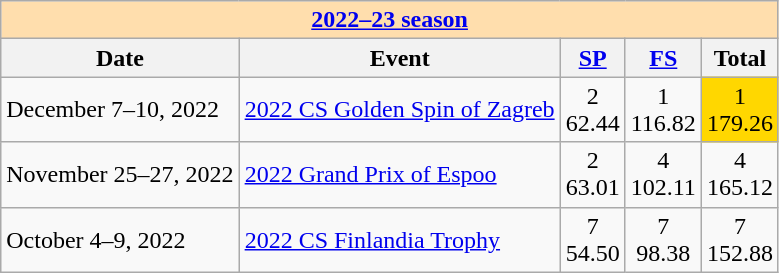<table class="wikitable">
<tr>
<td style="background-color: #ffdead; " colspan=5 align=center><a href='#'><strong>2022–23 season</strong></a></td>
</tr>
<tr>
<th>Date</th>
<th>Event</th>
<th><a href='#'>SP</a></th>
<th><a href='#'>FS</a></th>
<th>Total</th>
</tr>
<tr>
<td>December 7–10, 2022</td>
<td><a href='#'>2022 CS Golden Spin of Zagreb</a></td>
<td align=center>2 <br> 62.44</td>
<td align=center>1 <br> 116.82</td>
<td align=center bgcolor=gold>1 <br> 179.26</td>
</tr>
<tr>
<td>November 25–27, 2022</td>
<td><a href='#'>2022 Grand Prix of Espoo</a></td>
<td align=center>2 <br> 63.01</td>
<td align=center>4 <br> 102.11</td>
<td align=center>4 <br> 165.12</td>
</tr>
<tr>
<td>October 4–9, 2022</td>
<td><a href='#'>2022 CS Finlandia Trophy</a></td>
<td align=center>7 <br> 54.50</td>
<td align=center>7 <br> 98.38</td>
<td align=center>7 <br> 152.88</td>
</tr>
</table>
